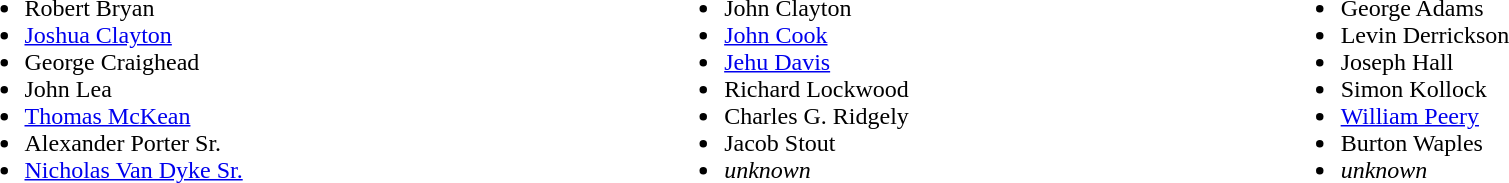<table width=100%>
<tr valign=top>
<td><br><ul><li>Robert Bryan</li><li><a href='#'>Joshua Clayton</a></li><li>George Craighead</li><li>John Lea</li><li><a href='#'>Thomas McKean</a></li><li>Alexander Porter Sr.</li><li><a href='#'>Nicholas Van Dyke Sr.</a></li></ul></td>
<td><br><ul><li>John Clayton</li><li><a href='#'>John Cook</a></li><li><a href='#'>Jehu Davis</a></li><li>Richard Lockwood</li><li>Charles G. Ridgely</li><li>Jacob Stout</li><li><em>unknown</em></li></ul></td>
<td><br><ul><li>George Adams</li><li>Levin Derrickson</li><li>Joseph Hall</li><li>Simon Kollock</li><li><a href='#'>William Peery</a></li><li>Burton Waples</li><li><em>unknown</em></li></ul></td>
</tr>
</table>
